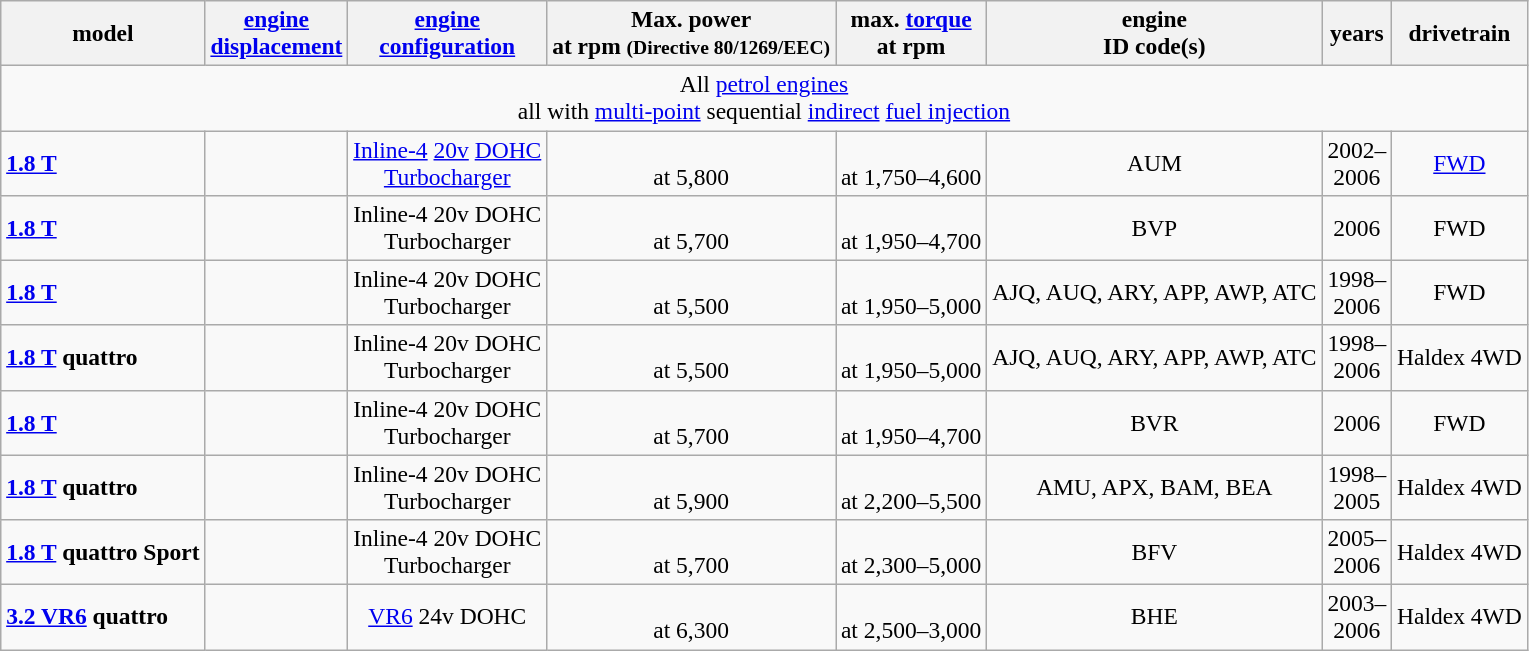<table class="wikitable" style="text-align:center; font-size:98%;">
<tr>
<th>model</th>
<th><a href='#'>engine<br>displacement</a></th>
<th><a href='#'>engine<br>configuration</a></th>
<th>Max. power<br>at rpm <small>(Directive 80/1269/EEC)</small></th>
<th>max. <a href='#'>torque</a><br>at rpm</th>
<th>engine<br>ID code(s)</th>
<th>years</th>
<th>drivetrain</th>
</tr>
<tr>
<td colspan=8 >All <a href='#'>petrol engines</a><br>all with <a href='#'>multi-point</a> sequential <a href='#'>indirect</a> <a href='#'>fuel injection</a></td>
</tr>
<tr>
<td align="left"><strong><a href='#'>1.8 T</a></strong></td>
<td></td>
<td><a href='#'>Inline-4</a> <a href='#'>20v</a> <a href='#'>DOHC</a><br><a href='#'>Turbocharger</a></td>
<td><br>at 5,800</td>
<td><br>at 1,750–4,600</td>
<td>AUM</td>
<td>2002–<br>2006</td>
<td><a href='#'>FWD</a></td>
</tr>
<tr>
<td align="left"><strong><a href='#'>1.8 T</a></strong></td>
<td></td>
<td>Inline-4 20v DOHC<br>Turbocharger</td>
<td><br>at 5,700</td>
<td><br>at 1,950–4,700</td>
<td>BVP</td>
<td>2006</td>
<td>FWD</td>
</tr>
<tr>
<td align="left"><strong><a href='#'>1.8 T</a></strong></td>
<td></td>
<td>Inline-4 20v DOHC<br>Turbocharger</td>
<td><br>at 5,500</td>
<td><br>at 1,950–5,000</td>
<td>AJQ, AUQ, ARY, APP, AWP, ATC</td>
<td>1998–<br>2006</td>
<td>FWD</td>
</tr>
<tr>
<td align="left"><strong><a href='#'>1.8 T</a> quattro</strong></td>
<td></td>
<td>Inline-4 20v DOHC<br>Turbocharger</td>
<td><br>at 5,500</td>
<td><br>at 1,950–5,000</td>
<td>AJQ, AUQ, ARY, APP, AWP, ATC</td>
<td>1998–<br>2006</td>
<td>Haldex 4WD</td>
</tr>
<tr>
<td align="left"><strong><a href='#'>1.8 T</a></strong></td>
<td></td>
<td>Inline-4 20v DOHC<br>Turbocharger</td>
<td><br>at 5,700</td>
<td><br>at 1,950–4,700</td>
<td>BVR</td>
<td>2006</td>
<td>FWD</td>
</tr>
<tr>
<td align="left"><strong><a href='#'>1.8 T</a> quattro</strong></td>
<td></td>
<td>Inline-4 20v DOHC<br>Turbocharger</td>
<td><br>at 5,900</td>
<td><br>at 2,200–5,500</td>
<td>AMU, APX, BAM, BEA</td>
<td>1998–<br>2005</td>
<td>Haldex 4WD</td>
</tr>
<tr>
<td align="left"><strong><a href='#'>1.8 T</a> quattro Sport</strong></td>
<td></td>
<td>Inline-4 20v DOHC<br>Turbocharger</td>
<td><br>at 5,700</td>
<td><br>at 2,300–5,000</td>
<td>BFV</td>
<td>2005–<br>2006</td>
<td>Haldex 4WD</td>
</tr>
<tr>
<td align="left"><strong><a href='#'>3.2 VR6</a> quattro</strong></td>
<td></td>
<td><a href='#'>VR6</a> 24v DOHC</td>
<td><br>at 6,300</td>
<td><br>at 2,500–3,000</td>
<td>BHE</td>
<td>2003–<br>2006</td>
<td>Haldex 4WD</td>
</tr>
</table>
